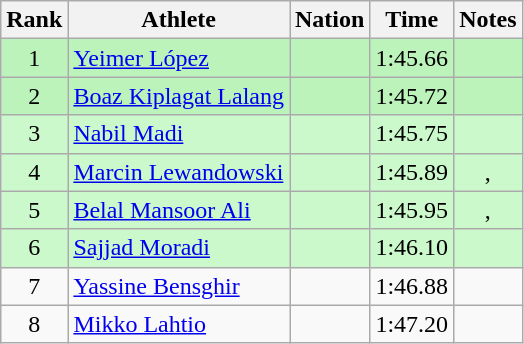<table class="wikitable sortable" style="text-align:center">
<tr>
<th>Rank</th>
<th>Athlete</th>
<th>Nation</th>
<th>Time</th>
<th>Notes</th>
</tr>
<tr bgcolor=bbf3bb>
<td>1</td>
<td align="left"><a href='#'>Yeimer López</a></td>
<td align="left"></td>
<td>1:45.66</td>
<td></td>
</tr>
<tr bgcolor=bbf3bb>
<td>2</td>
<td align="left"><a href='#'>Boaz Kiplagat Lalang</a></td>
<td align="left"></td>
<td>1:45.72</td>
<td></td>
</tr>
<tr bgcolor=ccf9cc>
<td>3</td>
<td align="left"><a href='#'>Nabil Madi</a></td>
<td align="left"></td>
<td>1:45.75</td>
<td></td>
</tr>
<tr bgcolor=ccf9cc>
<td>4</td>
<td align="left"><a href='#'>Marcin Lewandowski</a></td>
<td align="left"></td>
<td>1:45.89</td>
<td>, </td>
</tr>
<tr bgcolor=ccf9cc>
<td>5</td>
<td align="left"><a href='#'>Belal Mansoor Ali</a></td>
<td align="left"></td>
<td>1:45.95</td>
<td>, </td>
</tr>
<tr bgcolor=ccf9cc>
<td>6</td>
<td align="left"><a href='#'>Sajjad Moradi</a></td>
<td align="left"></td>
<td>1:46.10</td>
<td></td>
</tr>
<tr>
<td>7</td>
<td align="left"><a href='#'>Yassine Bensghir</a></td>
<td align="left"></td>
<td>1:46.88</td>
<td></td>
</tr>
<tr>
<td>8</td>
<td align="left"><a href='#'>Mikko Lahtio</a></td>
<td align="left"></td>
<td>1:47.20</td>
<td></td>
</tr>
</table>
